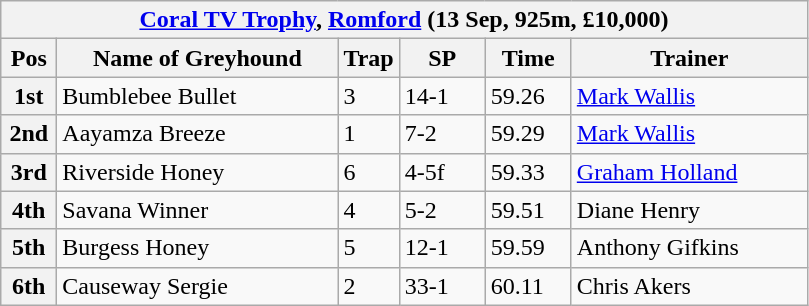<table class="wikitable">
<tr>
<th colspan="6"><a href='#'>Coral TV Trophy</a>, <a href='#'>Romford</a> (13 Sep, 925m, £10,000)</th>
</tr>
<tr>
<th width=30>Pos</th>
<th width=180>Name of Greyhound</th>
<th width=30>Trap</th>
<th width=50>SP</th>
<th width=50>Time</th>
<th width=150>Trainer</th>
</tr>
<tr>
<th>1st</th>
<td>Bumblebee Bullet </td>
<td>3</td>
<td>14-1</td>
<td>59.26</td>
<td><a href='#'>Mark Wallis</a></td>
</tr>
<tr>
<th>2nd</th>
<td>Aayamza Breeze</td>
<td>1</td>
<td>7-2</td>
<td>59.29</td>
<td><a href='#'>Mark Wallis</a></td>
</tr>
<tr>
<th>3rd</th>
<td>Riverside Honey</td>
<td>6</td>
<td>4-5f</td>
<td>59.33</td>
<td><a href='#'>Graham Holland</a></td>
</tr>
<tr>
<th>4th</th>
<td>Savana Winner</td>
<td>4</td>
<td>5-2</td>
<td>59.51</td>
<td>Diane Henry</td>
</tr>
<tr>
<th>5th</th>
<td>Burgess Honey</td>
<td>5</td>
<td>12-1</td>
<td>59.59</td>
<td>Anthony Gifkins</td>
</tr>
<tr>
<th>6th</th>
<td>Causeway Sergie</td>
<td>2</td>
<td>33-1</td>
<td>60.11</td>
<td>Chris Akers</td>
</tr>
</table>
